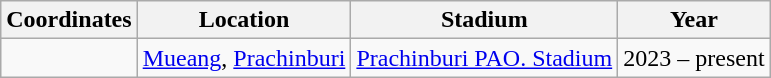<table class="wikitable sortable">
<tr>
<th>Coordinates</th>
<th>Location</th>
<th>Stadium</th>
<th>Year</th>
</tr>
<tr>
<td></td>
<td><a href='#'>Mueang</a>, <a href='#'>Prachinburi</a></td>
<td><a href='#'>Prachinburi PAO. Stadium</a></td>
<td>2023 – present</td>
</tr>
</table>
